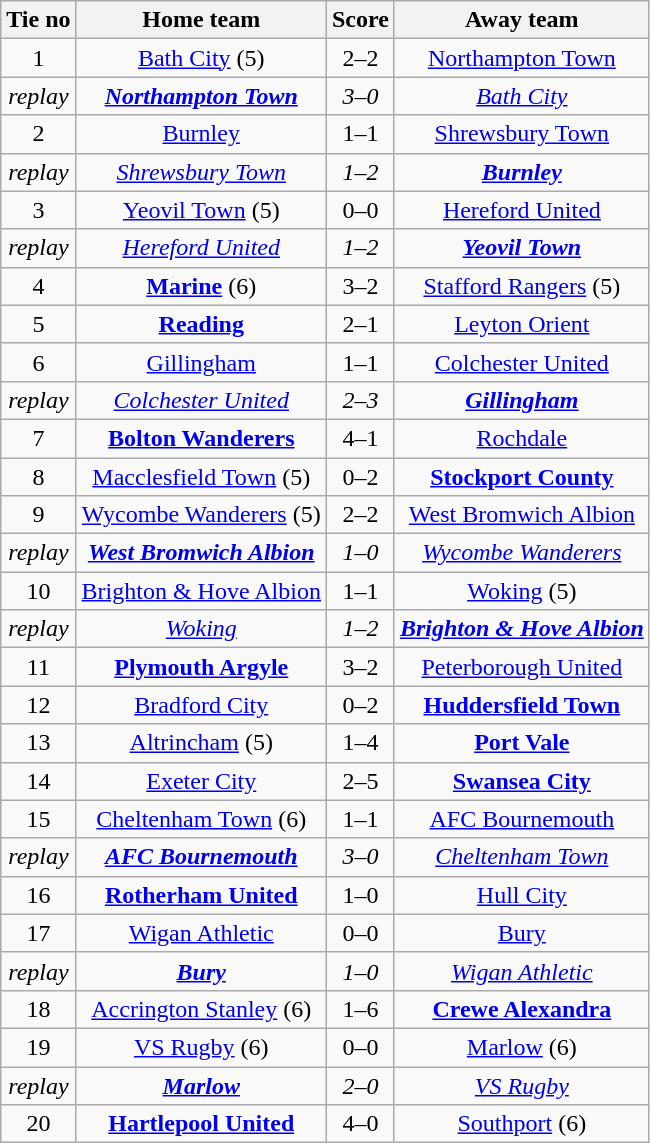<table class="wikitable" style="text-align: center">
<tr>
<th>Tie no</th>
<th>Home team</th>
<th>Score</th>
<th>Away team</th>
</tr>
<tr>
<td>1</td>
<td><a href='#'>Bath City</a> (5)</td>
<td>2–2</td>
<td><a href='#'>Northampton Town</a></td>
</tr>
<tr>
<td><em>replay</em></td>
<td><strong><em><a href='#'>Northampton Town</a></em></strong></td>
<td><em>3–0</em></td>
<td><em><a href='#'>Bath City</a></em></td>
</tr>
<tr>
<td>2</td>
<td><a href='#'>Burnley</a></td>
<td>1–1</td>
<td><a href='#'>Shrewsbury Town</a></td>
</tr>
<tr>
<td><em>replay</em></td>
<td><em><a href='#'>Shrewsbury Town</a></em></td>
<td><em>1–2</em></td>
<td><strong><em><a href='#'>Burnley</a></em></strong></td>
</tr>
<tr>
<td>3</td>
<td><a href='#'>Yeovil Town</a> (5)</td>
<td>0–0</td>
<td><a href='#'>Hereford United</a></td>
</tr>
<tr>
<td><em>replay</em></td>
<td><em><a href='#'>Hereford United</a></em></td>
<td><em>1–2</em></td>
<td><strong><em><a href='#'>Yeovil Town</a></em></strong></td>
</tr>
<tr>
<td>4</td>
<td><strong><a href='#'>Marine</a></strong> (6)</td>
<td>3–2</td>
<td><a href='#'>Stafford Rangers</a> (5)</td>
</tr>
<tr>
<td>5</td>
<td><strong><a href='#'>Reading</a></strong></td>
<td>2–1</td>
<td><a href='#'>Leyton Orient</a></td>
</tr>
<tr>
<td>6</td>
<td><a href='#'>Gillingham</a></td>
<td>1–1</td>
<td><a href='#'>Colchester United</a></td>
</tr>
<tr>
<td><em>replay</em></td>
<td><em><a href='#'>Colchester United</a></em></td>
<td><em>2–3</em></td>
<td><strong><em><a href='#'>Gillingham</a></em></strong></td>
</tr>
<tr>
<td>7</td>
<td><strong><a href='#'>Bolton Wanderers</a></strong></td>
<td>4–1</td>
<td><a href='#'>Rochdale</a></td>
</tr>
<tr>
<td>8</td>
<td><a href='#'>Macclesfield Town</a> (5)</td>
<td>0–2</td>
<td><strong><a href='#'>Stockport County</a></strong></td>
</tr>
<tr>
<td>9</td>
<td><a href='#'>Wycombe Wanderers</a> (5)</td>
<td>2–2</td>
<td><a href='#'>West Bromwich Albion</a></td>
</tr>
<tr>
<td><em>replay</em></td>
<td><strong><em><a href='#'>West Bromwich Albion</a></em></strong></td>
<td><em>1–0</em></td>
<td><em><a href='#'>Wycombe Wanderers</a></em></td>
</tr>
<tr>
<td>10</td>
<td><a href='#'>Brighton & Hove Albion</a></td>
<td>1–1</td>
<td><a href='#'>Woking</a> (5)</td>
</tr>
<tr>
<td><em>replay</em></td>
<td><em><a href='#'>Woking</a></em></td>
<td><em>1–2</em></td>
<td><strong><em><a href='#'>Brighton & Hove Albion</a></em></strong></td>
</tr>
<tr>
<td>11</td>
<td><strong><a href='#'>Plymouth Argyle</a></strong></td>
<td>3–2</td>
<td><a href='#'>Peterborough United</a></td>
</tr>
<tr>
<td>12</td>
<td><a href='#'>Bradford City</a></td>
<td>0–2</td>
<td><strong><a href='#'>Huddersfield Town</a></strong></td>
</tr>
<tr>
<td>13</td>
<td><a href='#'>Altrincham</a> (5)</td>
<td>1–4</td>
<td><strong><a href='#'>Port Vale</a></strong></td>
</tr>
<tr>
<td>14</td>
<td><a href='#'>Exeter City</a></td>
<td>2–5</td>
<td><strong><a href='#'>Swansea City</a></strong></td>
</tr>
<tr>
<td>15</td>
<td><a href='#'>Cheltenham Town</a> (6)</td>
<td>1–1</td>
<td><a href='#'>AFC Bournemouth</a></td>
</tr>
<tr>
<td><em>replay</em></td>
<td><strong><em><a href='#'>AFC Bournemouth</a></em></strong></td>
<td><em>3–0</em></td>
<td><em><a href='#'>Cheltenham Town</a></em></td>
</tr>
<tr>
<td>16</td>
<td><strong><a href='#'>Rotherham United</a></strong></td>
<td>1–0</td>
<td><a href='#'>Hull City</a></td>
</tr>
<tr>
<td>17</td>
<td><a href='#'>Wigan Athletic</a></td>
<td>0–0</td>
<td><a href='#'>Bury</a></td>
</tr>
<tr>
<td><em>replay</em></td>
<td><strong><em><a href='#'>Bury</a></em></strong></td>
<td><em>1–0</em></td>
<td><em><a href='#'>Wigan Athletic</a></em></td>
</tr>
<tr>
<td>18</td>
<td><a href='#'>Accrington Stanley</a> (6)</td>
<td>1–6</td>
<td><strong><a href='#'>Crewe Alexandra</a></strong></td>
</tr>
<tr>
<td>19</td>
<td><a href='#'>VS Rugby</a> (6)</td>
<td>0–0</td>
<td><a href='#'>Marlow</a> (6)</td>
</tr>
<tr>
<td><em>replay</em></td>
<td><strong><em><a href='#'>Marlow</a></em></strong></td>
<td><em>2–0</em></td>
<td><em><a href='#'>VS Rugby</a></em></td>
</tr>
<tr>
<td>20</td>
<td><strong><a href='#'>Hartlepool United</a></strong></td>
<td>4–0</td>
<td><a href='#'>Southport</a> (6)</td>
</tr>
</table>
